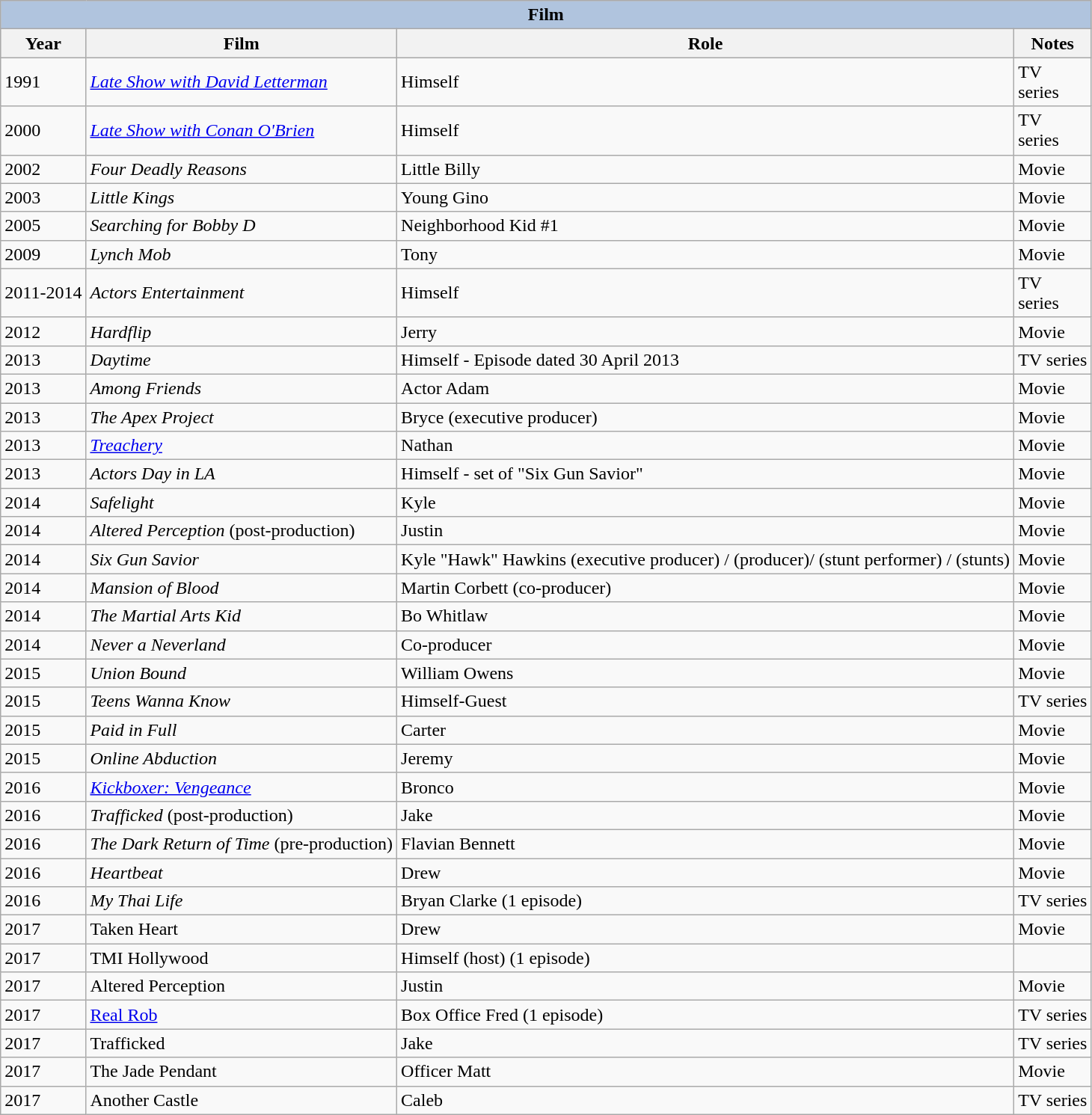<table class="wikitable">
<tr style="background:#ccc; text-align:center;">
<th colspan="4" style="background: LightSteelBlue;">Film</th>
</tr>
<tr style="background:#ccc; text-align:center;">
<th>Year</th>
<th>Film</th>
<th>Role</th>
<th>Notes</th>
</tr>
<tr>
<td>1991</td>
<td><em><a href='#'>Late Show with David Letterman</a></em></td>
<td>Himself</td>
<td>TV<br>series</td>
</tr>
<tr>
<td>2000</td>
<td><em><a href='#'>Late Show with Conan O'Brien</a></em></td>
<td>Himself</td>
<td>TV<br>series</td>
</tr>
<tr>
<td>2002</td>
<td><em>Four Deadly Reasons</em></td>
<td>Little Billy</td>
<td>Movie</td>
</tr>
<tr>
<td>2003</td>
<td><em>Little Kings</em></td>
<td>Young Gino</td>
<td>Movie</td>
</tr>
<tr>
<td>2005</td>
<td><em>Searching for Bobby D</em></td>
<td>Neighborhood Kid #1</td>
<td>Movie</td>
</tr>
<tr>
<td>2009</td>
<td><em>Lynch Mob</em></td>
<td>Tony</td>
<td>Movie</td>
</tr>
<tr>
<td>2011-2014</td>
<td><em>Actors Entertainment</em></td>
<td>Himself</td>
<td>TV<br>series</td>
</tr>
<tr>
<td>2012</td>
<td><em>Hardflip</em></td>
<td>Jerry</td>
<td>Movie</td>
</tr>
<tr>
<td>2013</td>
<td><em>Daytime</em></td>
<td>Himself - Episode dated 30 April 2013</td>
<td>TV series</td>
</tr>
<tr>
<td>2013</td>
<td><em>Among Friends</em></td>
<td>Actor Adam</td>
<td>Movie</td>
</tr>
<tr>
<td>2013</td>
<td><em>The Apex Project</em></td>
<td>Bryce (executive producer)</td>
<td>Movie</td>
</tr>
<tr>
<td>2013</td>
<td><em><a href='#'>Treachery</a></em></td>
<td>Nathan</td>
<td>Movie</td>
</tr>
<tr>
<td>2013</td>
<td><em>Actors Day in LA</em></td>
<td>Himself - set of "Six Gun Savior"</td>
<td>Movie</td>
</tr>
<tr>
<td>2014</td>
<td><em>Safelight</em></td>
<td>Kyle</td>
<td>Movie</td>
</tr>
<tr>
<td>2014</td>
<td><em>Altered Perception</em> (post-production)</td>
<td>Justin</td>
<td>Movie</td>
</tr>
<tr>
<td>2014</td>
<td><em>Six Gun Savior</em></td>
<td>Kyle "Hawk" Hawkins (executive producer) / (producer)/ (stunt performer) / (stunts)</td>
<td>Movie</td>
</tr>
<tr>
<td>2014</td>
<td><em>Mansion of Blood</em></td>
<td>Martin Corbett (co-producer)</td>
<td>Movie</td>
</tr>
<tr>
<td>2014</td>
<td><em>The Martial Arts Kid</em></td>
<td>Bo Whitlaw</td>
<td>Movie</td>
</tr>
<tr>
<td>2014</td>
<td><em>Never a Neverland</em></td>
<td>Co-producer</td>
<td>Movie</td>
</tr>
<tr>
<td>2015</td>
<td><em>Union Bound</em></td>
<td>William Owens</td>
<td>Movie</td>
</tr>
<tr>
<td>2015</td>
<td><em>Teens Wanna Know</em></td>
<td>Himself-Guest</td>
<td>TV series</td>
</tr>
<tr>
<td>2015</td>
<td><em>Paid in Full</em></td>
<td>Carter</td>
<td>Movie</td>
</tr>
<tr>
<td>2015</td>
<td><em>Online Abduction</em></td>
<td>Jeremy</td>
<td>Movie</td>
</tr>
<tr>
<td>2016</td>
<td><em><a href='#'>Kickboxer: Vengeance</a></em></td>
<td>Bronco</td>
<td>Movie</td>
</tr>
<tr>
<td>2016</td>
<td><em>Trafficked</em> (post-production)</td>
<td>Jake</td>
<td>Movie</td>
</tr>
<tr>
<td>2016</td>
<td><em>The Dark Return of Time</em> (pre-production)</td>
<td>Flavian Bennett</td>
<td>Movie</td>
</tr>
<tr>
<td>2016</td>
<td><em>Heartbeat</em></td>
<td>Drew</td>
<td>Movie</td>
</tr>
<tr>
<td>2016</td>
<td><em>My Thai Life</em></td>
<td>Bryan Clarke (1 episode)</td>
<td>TV series</td>
</tr>
<tr>
<td>2017</td>
<td>Taken Heart</td>
<td>Drew</td>
<td>Movie</td>
</tr>
<tr>
<td>2017</td>
<td>TMI Hollywood</td>
<td>Himself (host) (1 episode)</td>
<td></td>
</tr>
<tr>
<td>2017</td>
<td>Altered Perception</td>
<td>Justin</td>
<td>Movie</td>
</tr>
<tr>
<td>2017</td>
<td><a href='#'>Real Rob</a></td>
<td>Box Office Fred (1 episode)</td>
<td>TV series</td>
</tr>
<tr>
<td>2017</td>
<td>Trafficked</td>
<td>Jake</td>
<td>TV series</td>
</tr>
<tr>
<td>2017</td>
<td>The Jade Pendant</td>
<td>Officer Matt</td>
<td>Movie</td>
</tr>
<tr>
<td>2017</td>
<td>Another Castle</td>
<td>Caleb</td>
<td>TV series</td>
</tr>
</table>
